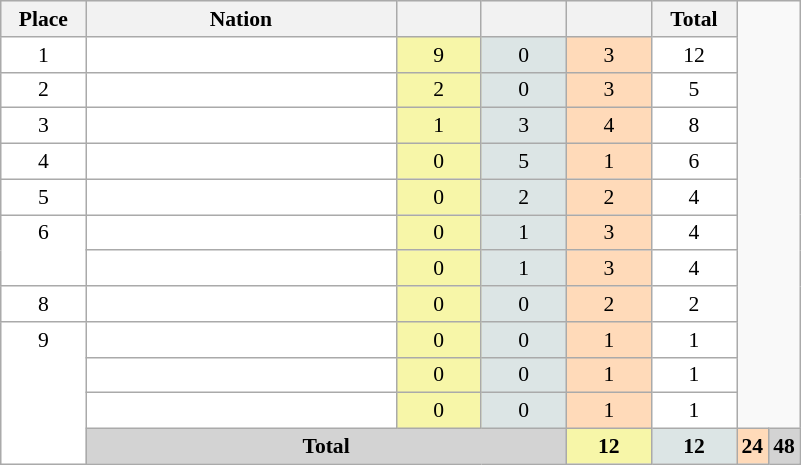<table class=wikitable style="border:1px solid #AAAAAA;font-size:90%">
<tr bgcolor="#EFEFEF">
<th width=50>Place</th>
<th width=200>Nation</th>
<th width=50></th>
<th width=50></th>
<th width=50></th>
<th width=50>Total</th>
</tr>
<tr align="center" valign="top" bgcolor="#FFFFFF">
<td>1</td>
<td align="left"></td>
<td style="background:#F7F6A8;">9</td>
<td style="background:#DCE5E5;">0</td>
<td style="background:#FFDAB9;">3</td>
<td>12</td>
</tr>
<tr align="center" valign="top" bgcolor="#FFFFFF">
<td>2</td>
<td align="left"></td>
<td style="background:#F7F6A8;">2</td>
<td style="background:#DCE5E5;">0</td>
<td style="background:#FFDAB9;">3</td>
<td>5</td>
</tr>
<tr align="center" valign="top" bgcolor="#FFFFFF">
<td>3</td>
<td align="left"></td>
<td style="background:#F7F6A8;">1</td>
<td style="background:#DCE5E5;">3</td>
<td style="background:#FFDAB9;">4</td>
<td>8</td>
</tr>
<tr align="center" valign="top" bgcolor="#FFFFFF">
<td>4</td>
<td align="left"></td>
<td style="background:#F7F6A8;">0</td>
<td style="background:#DCE5E5;">5</td>
<td style="background:#FFDAB9;">1</td>
<td>6</td>
</tr>
<tr align="center" valign="top" bgcolor="#FFFFFF">
<td>5</td>
<td align="left"></td>
<td style="background:#F7F6A8;">0</td>
<td style="background:#DCE5E5;">2</td>
<td style="background:#FFDAB9;">2</td>
<td>4</td>
</tr>
<tr align="center" valign="top" bgcolor="#FFFFFF">
<td rowspan=2 valign="center">6</td>
<td align="left"></td>
<td style="background:#F7F6A8;">0</td>
<td style="background:#DCE5E5;">1</td>
<td style="background:#FFDAB9;">3</td>
<td>4</td>
</tr>
<tr align="center" valign="top" bgcolor="#FFFFFF">
<td align="left"></td>
<td style="background:#F7F6A8;">0</td>
<td style="background:#DCE5E5;">1</td>
<td style="background:#FFDAB9;">3</td>
<td>4</td>
</tr>
<tr align="center" valign="top" bgcolor="#FFFFFF">
<td>8</td>
<td align="left"></td>
<td style="background:#F7F6A8;">0</td>
<td style="background:#DCE5E5;">0</td>
<td style="background:#FFDAB9;">2</td>
<td>2</td>
</tr>
<tr align="center" valign="top" bgcolor="#FFFFFF">
<td rowspan=4 valign="center">9</td>
<td align="left"></td>
<td style="background:#F7F6A8;">0</td>
<td style="background:#DCE5E5;">0</td>
<td style="background:#FFDAB9;">1</td>
<td>1</td>
</tr>
<tr align="center" valign="top" bgcolor="#FFFFFF">
<td align="left"></td>
<td style="background:#F7F6A8;">0</td>
<td style="background:#DCE5E5;">0</td>
<td style="background:#FFDAB9;">1</td>
<td>1</td>
</tr>
<tr align="center" valign="top" bgcolor="#FFFFFF">
<td align="left"></td>
<td style="background:#F7F6A8;">0</td>
<td style="background:#DCE5E5;">0</td>
<td style="background:#FFDAB9;">1</td>
<td>1</td>
</tr>
<tr align="center" valign="top">
<td colspan=3 bgcolor=D3D3D3><strong>Total</strong></td>
<td style="background:#F7F6A8;"><strong>12</strong></td>
<td style="background:#DCE5E5;"><strong>12</strong></td>
<td style="background:#FFDAB9;"><strong>24</strong></td>
<td bgcolor=D3D3D3><strong>48</strong></td>
</tr>
</table>
